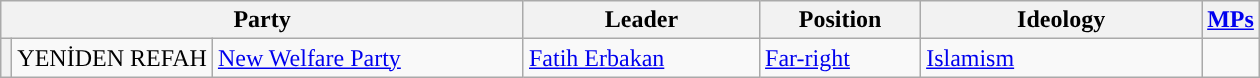<table class="wikitable">
<tr>
<th colspan=3>Party</th>
<th>Leader</th>
<th>Position</th>
<th>Ideology</th>
<th><a href='#'>MPs</a></th>
</tr>
<tr>
<th style="background:"></th>
<td align=center>YENİDEN REFAH</td>
<td style="width:200px"><a href='#'>New Welfare Party</a><br><small></small></td>
<td style="width:150px"><a href='#'>Fatih Erbakan</a></td>
<td style="width:100px"><a href='#'>Far-right</a></td>
<td style="width:180px"><a href='#'>Islamism</a></td>
<td></td>
</tr>
</table>
